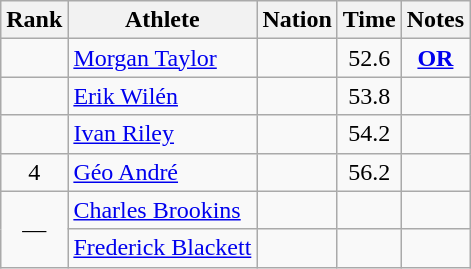<table class="wikitable sortable" style="text-align:center">
<tr>
<th>Rank</th>
<th>Athlete</th>
<th>Nation</th>
<th>Time</th>
<th>Notes</th>
</tr>
<tr>
<td></td>
<td align=left><a href='#'>Morgan Taylor</a></td>
<td align=left></td>
<td>52.6</td>
<td><a href='#'><strong>OR</strong></a></td>
</tr>
<tr>
<td></td>
<td align=left><a href='#'>Erik Wilén</a></td>
<td align=left></td>
<td>53.8</td>
<td></td>
</tr>
<tr>
<td></td>
<td align=left><a href='#'>Ivan Riley</a></td>
<td align=left></td>
<td>54.2</td>
<td></td>
</tr>
<tr>
<td>4</td>
<td align=left><a href='#'>Géo André</a></td>
<td align=left></td>
<td>56.2</td>
<td></td>
</tr>
<tr>
<td rowspan=2 data-sort-value=5>—</td>
<td align=left><a href='#'>Charles Brookins</a></td>
<td align=left></td>
<td data-sort-value=90.0></td>
<td></td>
</tr>
<tr>
<td align=left><a href='#'>Frederick Blackett</a></td>
<td align=left></td>
<td data-sort-value=90.0></td>
<td></td>
</tr>
</table>
